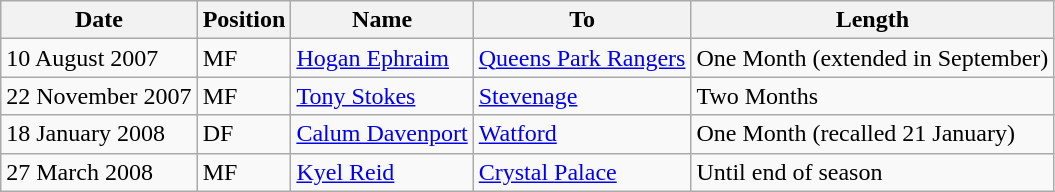<table class="wikitable">
<tr>
<th>Date</th>
<th>Position</th>
<th>Name</th>
<th>To</th>
<th>Length</th>
</tr>
<tr>
<td>10 August 2007</td>
<td>MF</td>
<td> <a href='#'>Hogan Ephraim</a></td>
<td><a href='#'>Queens Park Rangers</a></td>
<td>One Month (extended in September)</td>
</tr>
<tr>
<td>22 November 2007</td>
<td>MF</td>
<td> <a href='#'>Tony Stokes</a></td>
<td><a href='#'>Stevenage</a></td>
<td>Two Months</td>
</tr>
<tr>
<td>18 January 2008</td>
<td>DF</td>
<td> <a href='#'>Calum Davenport</a></td>
<td><a href='#'>Watford</a></td>
<td>One Month (recalled 21 January)</td>
</tr>
<tr>
<td>27 March 2008</td>
<td>MF</td>
<td> <a href='#'>Kyel Reid</a></td>
<td><a href='#'>Crystal Palace</a></td>
<td>Until end of season</td>
</tr>
</table>
